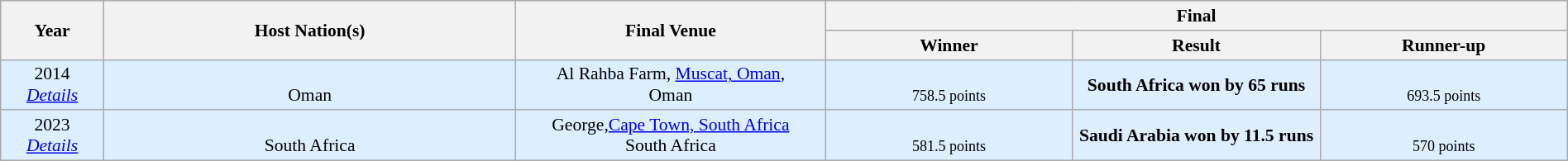<table class="wikitable" style="font-size:90%; width: 100%; text-align: center;">
<tr>
<th rowspan="2" style="width:5%;">Year</th>
<th rowspan="2" style="width:20%;">Host Nation(s)</th>
<th rowspan="2" style="width:15%;">Final Venue</th>
<th colspan=3>Final</th>
</tr>
<tr>
<th width=12%>Winner</th>
<th width=12%>Result</th>
<th width=12%>Runner-up</th>
</tr>
<tr style="background:#def;">
<td>2014<br><em><a href='#'>Details</a></em></td>
<td><br>Oman</td>
<td Al Rahba Farm, Barka>Al Rahba Farm, <a href='#'>Muscat, Oman</a>, <br>Oman</td>
<td><br><small>758.5 points</small></td>
<td><strong>South Africa won by 65 runs</strong></td>
<td><br><small>693.5 points</small></td>
</tr>
<tr style="background:#def;">
<td>2023<br><em><a href='#'>Details</a></em></td>
<td><br>South Africa</td>
<td>George,<a href='#'>Cape Town, South Africa</a><br>South Africa</td>
<td><br><small>581.5 points</small></td>
<td><strong>Saudi Arabia won by 11.5 runs</strong></td>
<td><br><small>570 points</small></td>
</tr>
</table>
